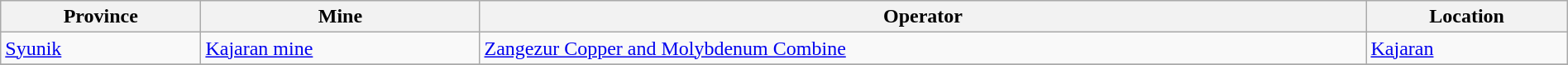<table class="wikitable" width="100%">
<tr>
<th>Province</th>
<th>Mine</th>
<th>Operator</th>
<th>Location</th>
</tr>
<tr>
<td><a href='#'>Syunik</a></td>
<td><a href='#'>Kajaran mine</a></td>
<td><a href='#'>Zangezur Copper and Molybdenum Combine</a></td>
<td><a href='#'>Kajaran</a></td>
</tr>
<tr>
</tr>
</table>
